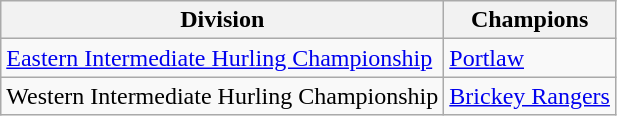<table class="wikitable">
<tr>
<th>Division</th>
<th>Champions</th>
</tr>
<tr>
<td><a href='#'>Eastern Intermediate Hurling Championship</a></td>
<td><a href='#'>Portlaw</a></td>
</tr>
<tr>
<td>Western Intermediate Hurling Championship</td>
<td><a href='#'>Brickey Rangers</a></td>
</tr>
</table>
